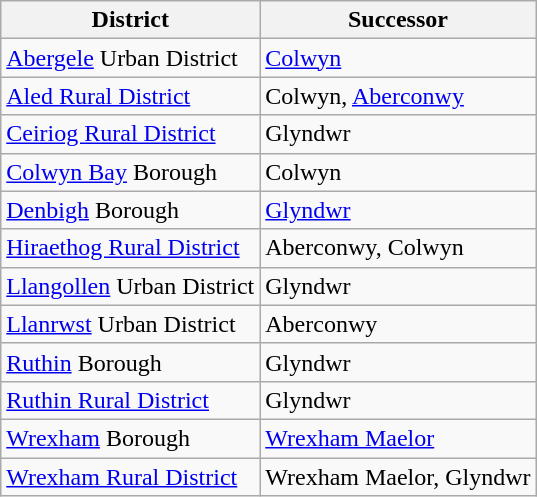<table class="wikitable">
<tr>
<th>District</th>
<th>Successor</th>
</tr>
<tr>
<td><a href='#'>Abergele</a> Urban District</td>
<td><a href='#'>Colwyn</a></td>
</tr>
<tr>
<td><a href='#'>Aled Rural District</a></td>
<td>Colwyn, <a href='#'>Aberconwy</a></td>
</tr>
<tr>
<td><a href='#'>Ceiriog Rural District</a></td>
<td>Glyndwr</td>
</tr>
<tr>
<td><a href='#'>Colwyn Bay</a> Borough</td>
<td>Colwyn</td>
</tr>
<tr>
<td><a href='#'>Denbigh</a> Borough</td>
<td><a href='#'>Glyndwr</a></td>
</tr>
<tr>
<td><a href='#'>Hiraethog Rural District</a></td>
<td>Aberconwy, Colwyn</td>
</tr>
<tr>
<td><a href='#'>Llangollen</a> Urban District</td>
<td>Glyndwr</td>
</tr>
<tr>
<td><a href='#'>Llanrwst</a> Urban District</td>
<td>Aberconwy</td>
</tr>
<tr>
<td><a href='#'>Ruthin</a> Borough</td>
<td>Glyndwr</td>
</tr>
<tr>
<td><a href='#'>Ruthin Rural District</a></td>
<td>Glyndwr</td>
</tr>
<tr>
<td><a href='#'>Wrexham</a> Borough</td>
<td><a href='#'>Wrexham Maelor</a></td>
</tr>
<tr>
<td><a href='#'>Wrexham Rural District</a></td>
<td>Wrexham Maelor, Glyndwr</td>
</tr>
</table>
